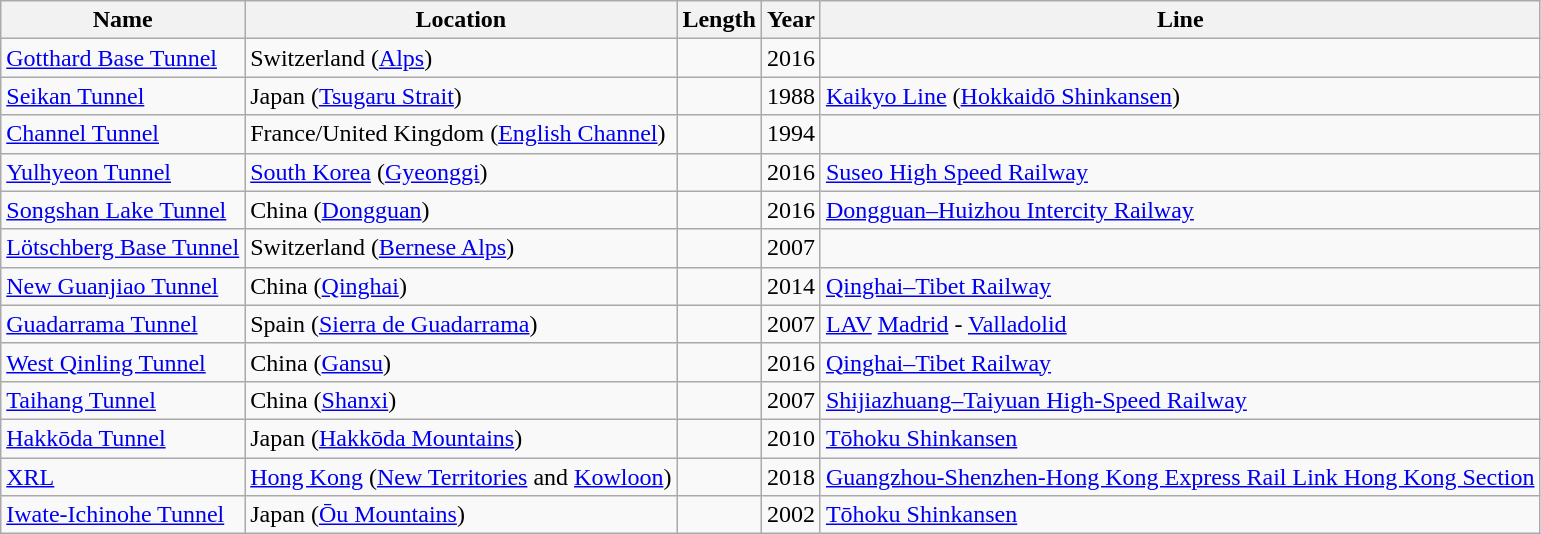<table class="wikitable sortable">
<tr>
<th scope="col">Name</th>
<th scope="col">Location</th>
<th scope="col">Length</th>
<th scope="col">Year</th>
<th scope="col">Line</th>
</tr>
<tr>
<td><a href='#'>Gotthard Base Tunnel</a></td>
<td>Switzerland (<a href='#'>Alps</a>)</td>
<td></td>
<td>2016</td>
<td></td>
</tr>
<tr>
<td><a href='#'>Seikan Tunnel</a></td>
<td>Japan (<a href='#'>Tsugaru Strait</a>)</td>
<td></td>
<td>1988</td>
<td><a href='#'>Kaikyo Line</a> (<a href='#'>Hokkaidō Shinkansen</a>)</td>
</tr>
<tr>
<td><a href='#'>Channel Tunnel</a></td>
<td>France/United Kingdom (<a href='#'>English Channel</a>)</td>
<td></td>
<td>1994</td>
<td></td>
</tr>
<tr>
<td><a href='#'>Yulhyeon Tunnel</a></td>
<td><a href='#'>South Korea</a> (<a href='#'>Gyeonggi</a>)</td>
<td></td>
<td>2016</td>
<td><a href='#'>Suseo High Speed Railway</a></td>
</tr>
<tr>
<td><a href='#'>Songshan Lake Tunnel</a></td>
<td>China (<a href='#'>Dongguan</a>)</td>
<td></td>
<td>2016</td>
<td><a href='#'>Dongguan–Huizhou Intercity Railway</a></td>
</tr>
<tr>
<td><a href='#'>Lötschberg Base Tunnel</a></td>
<td>Switzerland (<a href='#'>Bernese Alps</a>)</td>
<td></td>
<td>2007</td>
<td></td>
</tr>
<tr>
<td><a href='#'>New Guanjiao Tunnel</a></td>
<td>China (<a href='#'>Qinghai</a>)</td>
<td></td>
<td>2014</td>
<td><a href='#'>Qinghai–Tibet Railway</a></td>
</tr>
<tr>
<td><a href='#'>Guadarrama Tunnel</a></td>
<td>Spain (<a href='#'>Sierra de Guadarrama</a>)</td>
<td></td>
<td>2007</td>
<td><a href='#'>LAV</a> <a href='#'>Madrid</a> - <a href='#'>Valladolid</a></td>
</tr>
<tr>
<td><a href='#'>West Qinling Tunnel</a></td>
<td>China (<a href='#'>Gansu</a>)</td>
<td></td>
<td>2016</td>
<td><a href='#'>Qinghai–Tibet Railway</a></td>
</tr>
<tr>
<td><a href='#'>Taihang Tunnel</a></td>
<td>China (<a href='#'>Shanxi</a>)</td>
<td></td>
<td>2007</td>
<td><a href='#'>Shijiazhuang–Taiyuan High-Speed Railway</a></td>
</tr>
<tr>
<td><a href='#'>Hakkōda Tunnel</a></td>
<td>Japan (<a href='#'>Hakkōda Mountains</a>)</td>
<td></td>
<td>2010</td>
<td><a href='#'>Tōhoku Shinkansen</a></td>
</tr>
<tr>
<td><a href='#'>XRL</a></td>
<td><a href='#'>Hong Kong</a> (<a href='#'>New Territories</a> and <a href='#'>Kowloon</a>)</td>
<td></td>
<td>2018</td>
<td><a href='#'>Guangzhou-Shenzhen-Hong Kong Express Rail Link Hong Kong Section</a></td>
</tr>
<tr>
<td><a href='#'>Iwate-Ichinohe Tunnel</a></td>
<td>Japan (<a href='#'>Ōu Mountains</a>)</td>
<td></td>
<td>2002</td>
<td><a href='#'>Tōhoku Shinkansen</a></td>
</tr>
</table>
